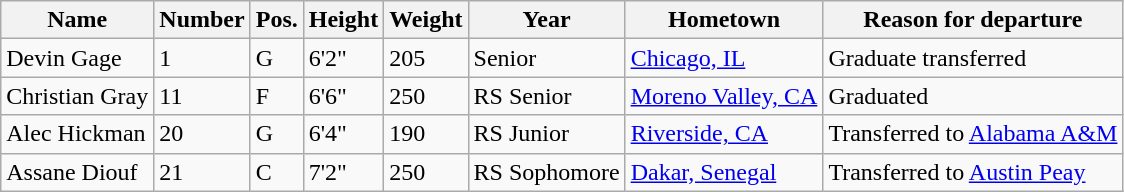<table class="wikitable sortable" border="1">
<tr>
<th>Name</th>
<th>Number</th>
<th>Pos.</th>
<th>Height</th>
<th>Weight</th>
<th>Year</th>
<th>Hometown</th>
<th class="unsortable">Reason for departure</th>
</tr>
<tr>
<td>Devin Gage</td>
<td>1</td>
<td>G</td>
<td>6'2"</td>
<td>205</td>
<td>Senior</td>
<td><a href='#'>Chicago, IL</a></td>
<td>Graduate transferred</td>
</tr>
<tr>
<td>Christian Gray</td>
<td>11</td>
<td>F</td>
<td>6'6"</td>
<td>250</td>
<td>RS Senior</td>
<td><a href='#'>Moreno Valley, CA</a></td>
<td>Graduated</td>
</tr>
<tr>
<td>Alec Hickman</td>
<td>20</td>
<td>G</td>
<td>6'4"</td>
<td>190</td>
<td>RS Junior</td>
<td><a href='#'>Riverside, CA</a></td>
<td>Transferred to <a href='#'>Alabama A&M</a></td>
</tr>
<tr>
<td>Assane Diouf</td>
<td>21</td>
<td>C</td>
<td>7'2"</td>
<td>250</td>
<td>RS Sophomore</td>
<td><a href='#'>Dakar, Senegal</a></td>
<td>Transferred to <a href='#'>Austin Peay</a></td>
</tr>
</table>
